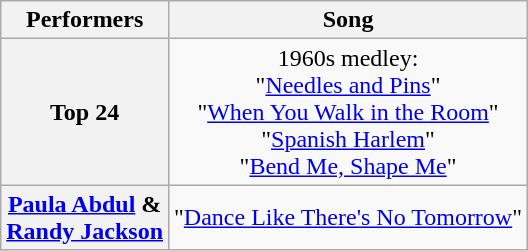<table class="wikitable unsortable" style="text-align:center;">
<tr>
<th scope="col">Performers</th>
<th scope="col">Song</th>
</tr>
<tr>
<th scope="row">Top 24</th>
<td>1960s medley:<br>"<a href='#'>Needles and Pins</a>"<br>"<a href='#'>When You Walk in the Room</a>"<br>"<a href='#'>Spanish Harlem</a>"<br>"<a href='#'>Bend Me, Shape Me</a>"</td>
</tr>
<tr>
<th scope="row"><a href='#'>Paula Abdul</a> &<br><a href='#'>Randy Jackson</a></th>
<td>"<a href='#'>Dance Like There's No Tomorrow</a>"</td>
</tr>
</table>
